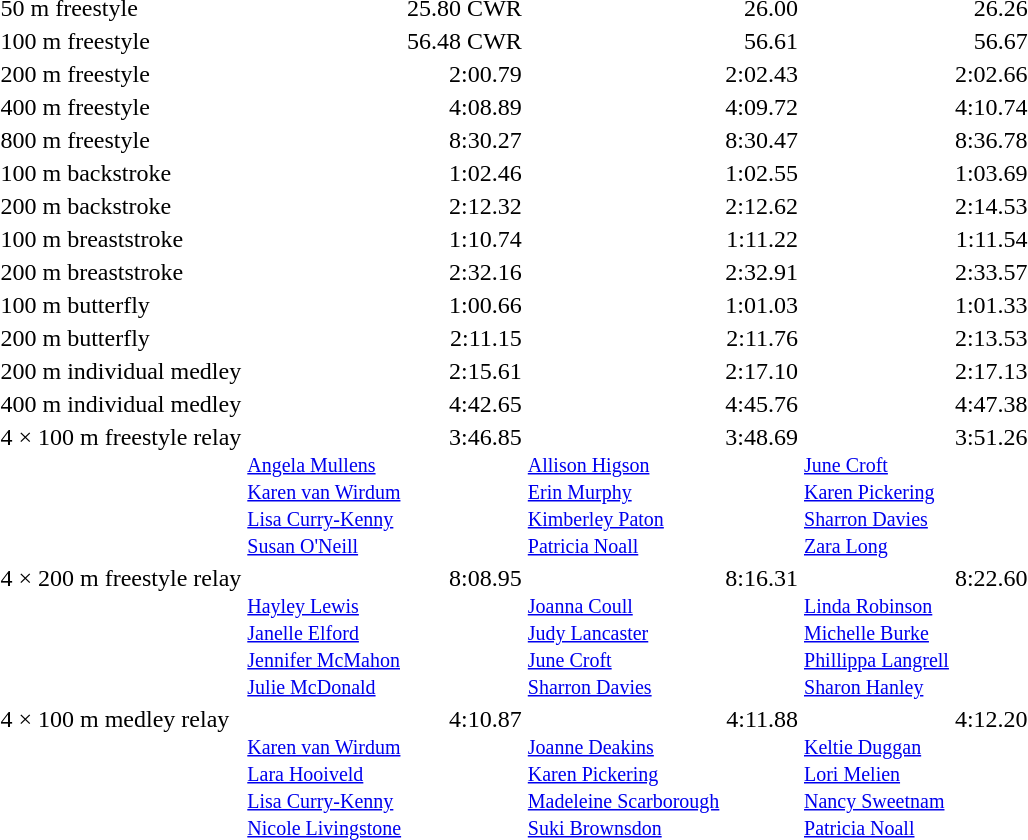<table>
<tr valign=top>
<td>50 m freestyle</td>
<td></td>
<td align=right>25.80 CWR</td>
<td></td>
<td align=right>26.00</td>
<td></td>
<td align=right>26.26</td>
</tr>
<tr valign=top>
<td>100 m freestyle</td>
<td></td>
<td align=right>56.48 CWR</td>
<td></td>
<td align=right>56.61</td>
<td></td>
<td align=right>56.67</td>
</tr>
<tr valign=top>
<td>200 m freestyle</td>
<td></td>
<td align=right>2:00.79</td>
<td></td>
<td align=right>2:02.43</td>
<td></td>
<td align=right>2:02.66</td>
</tr>
<tr valign=top>
<td>400 m freestyle</td>
<td></td>
<td align=right>4:08.89</td>
<td></td>
<td align=right>4:09.72</td>
<td></td>
<td align=right>4:10.74</td>
</tr>
<tr valign=top>
<td>800 m freestyle</td>
<td></td>
<td align=right>8:30.27</td>
<td></td>
<td align=right>8:30.47</td>
<td></td>
<td align=right>8:36.78</td>
</tr>
<tr valign=top>
<td>100 m backstroke</td>
<td></td>
<td align=right>1:02.46</td>
<td></td>
<td align=right>1:02.55</td>
<td></td>
<td align=right>1:03.69</td>
</tr>
<tr valign=top>
<td>200 m backstroke</td>
<td></td>
<td align=right>2:12.32</td>
<td></td>
<td align=right>2:12.62</td>
<td></td>
<td align=right>2:14.53</td>
</tr>
<tr valign=top>
<td>100 m breaststroke</td>
<td></td>
<td align=right>1:10.74</td>
<td></td>
<td align=right>1:11.22</td>
<td></td>
<td align=right>1:11.54</td>
</tr>
<tr valign=top>
<td>200 m breaststroke</td>
<td></td>
<td align=right>2:32.16</td>
<td></td>
<td align=right>2:32.91</td>
<td></td>
<td align=right>2:33.57</td>
</tr>
<tr valign=top>
<td>100 m butterfly</td>
<td></td>
<td align=right>1:00.66</td>
<td></td>
<td align=right>1:01.03</td>
<td></td>
<td align=right>1:01.33</td>
</tr>
<tr valign=top>
<td>200 m butterfly</td>
<td></td>
<td align=right>2:11.15</td>
<td></td>
<td align=right>2:11.76</td>
<td></td>
<td align=right>2:13.53</td>
</tr>
<tr valign=top>
<td>200 m individual medley</td>
<td></td>
<td align=right>2:15.61</td>
<td></td>
<td align=right>2:17.10</td>
<td></td>
<td align=right>2:17.13</td>
</tr>
<tr valign=top>
<td>400 m individual medley</td>
<td></td>
<td align=right>4:42.65</td>
<td></td>
<td align=right>4:45.76</td>
<td></td>
<td align=right>4:47.38</td>
</tr>
<tr valign=top>
<td>4 × 100 m freestyle relay</td>
<td> <br><small><a href='#'>Angela Mullens</a><br><a href='#'>Karen van Wirdum</a><br><a href='#'>Lisa Curry-Kenny</a><br><a href='#'>Susan O'Neill</a></small></td>
<td align=right>3:46.85</td>
<td> <br><small><a href='#'>Allison Higson</a><br><a href='#'>Erin Murphy</a><br><a href='#'>Kimberley Paton</a><br><a href='#'>Patricia Noall</a></small></td>
<td align=right>3:48.69</td>
<td> <br><small><a href='#'>June Croft</a><br><a href='#'>Karen Pickering</a><br><a href='#'>Sharron Davies</a><br><a href='#'>Zara Long</a></small></td>
<td align=right>3:51.26</td>
</tr>
<tr valign=top>
<td>4 × 200 m freestyle relay</td>
<td> <br><small><a href='#'>Hayley Lewis</a><br><a href='#'>Janelle Elford</a><br><a href='#'>Jennifer McMahon</a><br><a href='#'>Julie McDonald</a></small></td>
<td align=right>8:08.95</td>
<td> <br><small><a href='#'>Joanna Coull</a><br><a href='#'>Judy Lancaster</a><br><a href='#'>June Croft</a><br><a href='#'>Sharron Davies</a></small></td>
<td align=right>8:16.31</td>
<td> <br><small><a href='#'>Linda Robinson</a><br><a href='#'>Michelle Burke</a><br><a href='#'>Phillippa Langrell</a><br><a href='#'>Sharon Hanley</a></small></td>
<td align=right>8:22.60</td>
</tr>
<tr valign=top>
<td>4 × 100 m medley relay</td>
<td> <br><small><a href='#'>Karen van Wirdum</a><br><a href='#'>Lara Hooiveld</a><br><a href='#'>Lisa Curry-Kenny</a><br><a href='#'>Nicole Livingstone</a></small></td>
<td align=right>4:10.87</td>
<td> <br><small><a href='#'>Joanne Deakins</a><br><a href='#'>Karen Pickering</a><br><a href='#'>Madeleine Scarborough</a><br><a href='#'>Suki Brownsdon</a></small></td>
<td align=right>4:11.88</td>
<td> <br><small><a href='#'>Keltie Duggan</a><br><a href='#'>Lori Melien</a><br><a href='#'>Nancy Sweetnam</a><br><a href='#'>Patricia Noall</a></small></td>
<td align=right>4:12.20</td>
</tr>
</table>
